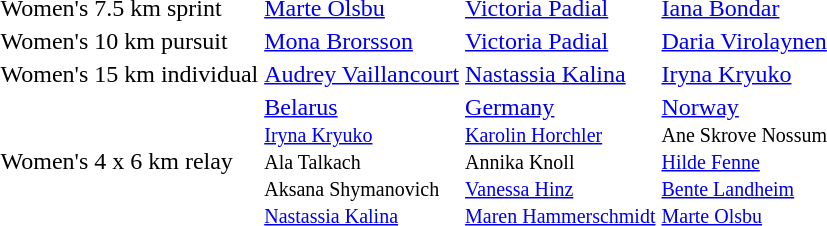<table>
<tr>
<td>Women's 7.5 km sprint</td>
<td> <a href='#'>Marte Olsbu</a></td>
<td> <a href='#'>Victoria Padial</a></td>
<td> <a href='#'>Iana Bondar</a></td>
</tr>
<tr>
<td>Women's 10 km pursuit</td>
<td> <a href='#'>Mona Brorsson</a></td>
<td> <a href='#'>Victoria Padial</a></td>
<td> <a href='#'>Daria Virolaynen</a></td>
</tr>
<tr>
<td>Women's 15 km individual</td>
<td> <a href='#'>Audrey Vaillancourt</a></td>
<td> <a href='#'>Nastassia Kalina</a></td>
<td> <a href='#'>Iryna Kryuko</a></td>
</tr>
<tr>
<td>Women's 4 x 6 km relay</td>
<td> <a href='#'>Belarus</a><br><small><a href='#'>Iryna Kryuko</a><br>Ala Talkach<br>Aksana Shymanovich<br><a href='#'>Nastassia Kalina</a></small></td>
<td> <a href='#'>Germany</a><br><small><a href='#'>Karolin Horchler</a><br>Annika Knoll<br><a href='#'>Vanessa Hinz</a><br><a href='#'>Maren Hammerschmidt</a></small></td>
<td> <a href='#'>Norway</a><br><small>Ane Skrove Nossum<br><a href='#'>Hilde Fenne</a><br><a href='#'>Bente Landheim</a><br><a href='#'>Marte Olsbu</a></small></td>
</tr>
</table>
